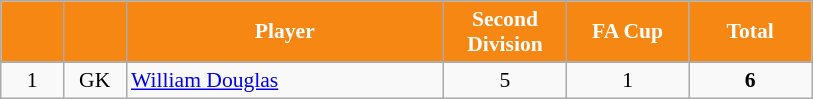<table class="wikitable sortable" style="text-align:center; font-size:90%;">
<tr>
<th style="background-color:#F68712; color:#FFFFFF; width:35px;"></th>
<th style="background-color:#F68712; color:#FFFFFF; width:35px;"></th>
<th style="background-color:#F68712; color:#FFFFFF; width:205px;">Player</th>
<th style="background-color:#F68712; color:#FFFFFF; width:75px;">Second Division</th>
<th style="background-color:#F68712; color:#FFFFFF; width:75px;">FA Cup</th>
<th style="background-color:#F68712; color:#FFFFFF; width:75px;">Total</th>
</tr>
<tr>
</tr>
<tr>
<td>1</td>
<td>GK</td>
<td align="left"> <a href='#'>William Douglas</a></td>
<td>5</td>
<td>1</td>
<td><strong>6</strong></td>
</tr>
</table>
